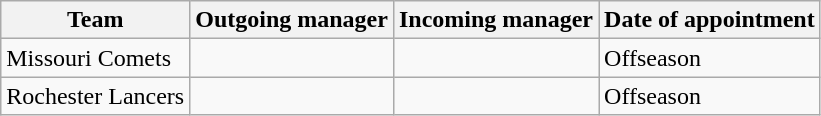<table class="wikitable sortable">
<tr>
<th>Team</th>
<th>Outgoing manager</th>
<th>Incoming manager</th>
<th>Date of appointment</th>
</tr>
<tr>
<td>Missouri Comets</td>
<td> </td>
<td> </td>
<td>Offseason</td>
</tr>
<tr>
<td>Rochester Lancers</td>
<td> </td>
<td> </td>
<td>Offseason</td>
</tr>
</table>
